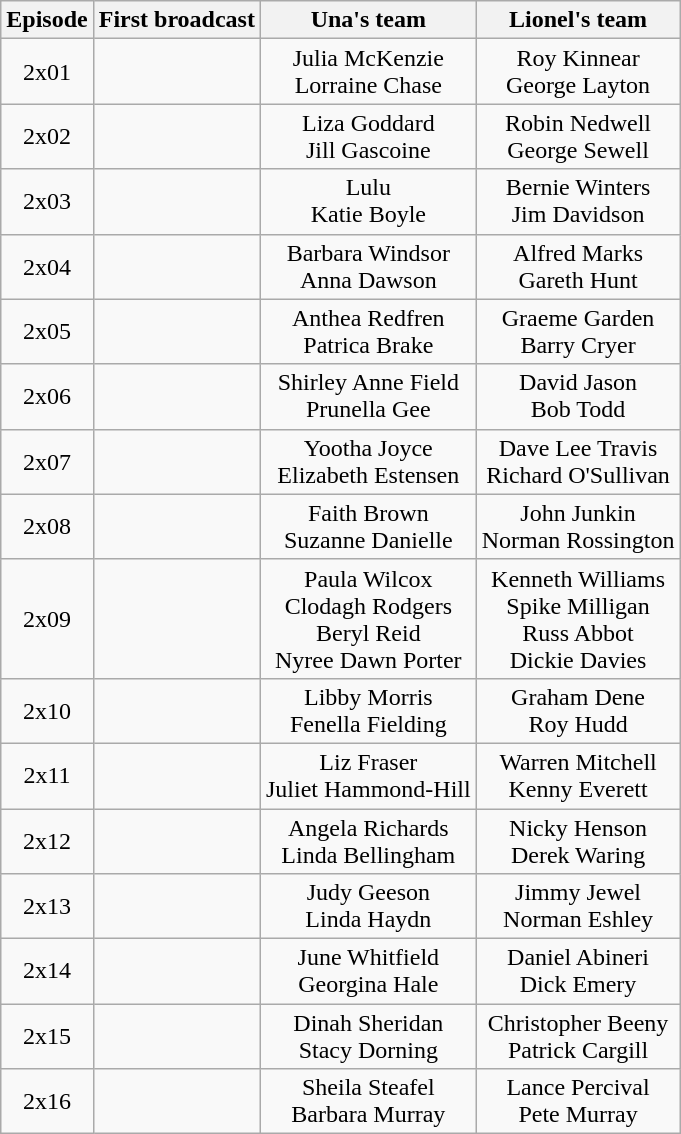<table class="wikitable plainrowheaders" style="text-align:center;">
<tr>
<th>Episode</th>
<th>First broadcast</th>
<th>Una's team</th>
<th>Lionel's team</th>
</tr>
<tr>
<td>2x01</td>
<td></td>
<td>Julia McKenzie<br>Lorraine Chase</td>
<td>Roy Kinnear<br>George Layton</td>
</tr>
<tr>
<td>2x02</td>
<td></td>
<td>Liza Goddard<br>Jill Gascoine</td>
<td>Robin Nedwell<br>George Sewell</td>
</tr>
<tr>
<td>2x03</td>
<td></td>
<td>Lulu<br>Katie Boyle</td>
<td>Bernie Winters<br>Jim Davidson</td>
</tr>
<tr>
<td>2x04</td>
<td></td>
<td>Barbara Windsor<br>Anna Dawson</td>
<td>Alfred Marks<br>Gareth Hunt</td>
</tr>
<tr>
<td>2x05</td>
<td></td>
<td>Anthea Redfren<br>Patrica Brake</td>
<td>Graeme Garden<br>Barry Cryer</td>
</tr>
<tr>
<td>2x06</td>
<td></td>
<td>Shirley Anne Field<br>Prunella Gee</td>
<td>David Jason<br>Bob Todd</td>
</tr>
<tr>
<td>2x07</td>
<td></td>
<td>Yootha Joyce<br>Elizabeth Estensen</td>
<td>Dave Lee Travis<br>Richard O'Sullivan</td>
</tr>
<tr>
<td>2x08</td>
<td></td>
<td>Faith Brown<br>Suzanne Danielle</td>
<td>John Junkin<br>Norman Rossington</td>
</tr>
<tr>
<td>2x09</td>
<td></td>
<td>Paula Wilcox<br>Clodagh Rodgers<br>Beryl Reid<br>Nyree Dawn Porter</td>
<td>Kenneth Williams<br>Spike Milligan<br>Russ Abbot<br>Dickie Davies</td>
</tr>
<tr>
<td>2x10</td>
<td></td>
<td>Libby Morris<br>Fenella Fielding</td>
<td>Graham Dene<br>Roy Hudd</td>
</tr>
<tr>
<td>2x11</td>
<td></td>
<td>Liz Fraser<br>Juliet Hammond-Hill</td>
<td>Warren Mitchell<br>Kenny Everett</td>
</tr>
<tr>
<td>2x12</td>
<td></td>
<td>Angela Richards<br>Linda Bellingham</td>
<td>Nicky Henson<br>Derek Waring</td>
</tr>
<tr>
<td>2x13</td>
<td></td>
<td>Judy Geeson<br>Linda Haydn</td>
<td>Jimmy Jewel<br>Norman Eshley</td>
</tr>
<tr>
<td>2x14</td>
<td></td>
<td>June Whitfield<br>Georgina Hale</td>
<td>Daniel Abineri<br>Dick Emery</td>
</tr>
<tr>
<td>2x15</td>
<td></td>
<td>Dinah Sheridan<br>Stacy Dorning</td>
<td>Christopher Beeny<br>Patrick Cargill</td>
</tr>
<tr>
<td>2x16</td>
<td></td>
<td>Sheila Steafel<br>Barbara Murray</td>
<td>Lance Percival<br>Pete Murray</td>
</tr>
</table>
